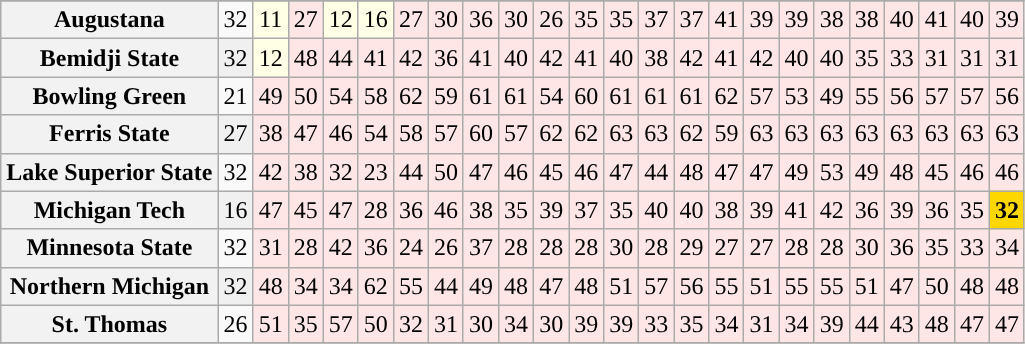<table class="wikitable sortable" style="text-align: center;">
<tr>
</tr>
<tr>
<th>Augustana</th>
<td>32</td>
<td bgcolor=FFFFE6>11</td>
<td bgcolor=FFE6E6>27</td>
<td bgcolor=FFFFE6>12</td>
<td bgcolor=FFFFE6>16</td>
<td bgcolor=FFE6E6>27</td>
<td bgcolor=FFE6E6>30</td>
<td bgcolor=FFE6E6>36</td>
<td bgcolor=FFE6E6>30</td>
<td bgcolor=FFE6E6>26</td>
<td bgcolor=FFE6E6>35</td>
<td bgcolor=FFE6E6>35</td>
<td bgcolor=FFE6E6>37</td>
<td bgcolor=FFE6E6>37</td>
<td bgcolor=FFE6E6>41</td>
<td bgcolor=FFE6E6>39</td>
<td bgcolor=FFE6E6>39</td>
<td bgcolor=FFE6E6>38</td>
<td bgcolor=FFE6E6>38</td>
<td bgcolor=FFE6E6>40</td>
<td bgcolor=FFE6E6>41</td>
<td bgcolor=FFE6E6>40</td>
<td bgcolor=FFE6E6>39</td>
</tr>
<tr bgcolor=f0f0f0>
<th>Bemidji State</th>
<td>32</td>
<td bgcolor=FFFFE6>12</td>
<td bgcolor=FFE6E6>48</td>
<td bgcolor=FFE6E6>44</td>
<td bgcolor=FFE6E6>41</td>
<td bgcolor=FFE6E6>42</td>
<td bgcolor=FFE6E6>36</td>
<td bgcolor=FFE6E6>41</td>
<td bgcolor=FFE6E6>40</td>
<td bgcolor=FFE6E6>42</td>
<td bgcolor=FFE6E6>41</td>
<td bgcolor=FFE6E6>40</td>
<td bgcolor=FFE6E6>38</td>
<td bgcolor=FFE6E6>42</td>
<td bgcolor=FFE6E6>41</td>
<td bgcolor=FFE6E6>42</td>
<td bgcolor=FFE6E6>40</td>
<td bgcolor=FFE6E6>40</td>
<td bgcolor=FFE6E6>35</td>
<td bgcolor=FFE6E6>33</td>
<td bgcolor=FFE6E6>31</td>
<td bgcolor=FFE6E6>31</td>
<td bgcolor=FFE6E6>31</td>
</tr>
<tr>
<th>Bowling Green</th>
<td>21</td>
<td bgcolor=FFE6E6>49</td>
<td bgcolor=FFE6E6>50</td>
<td bgcolor=FFE6E6>54</td>
<td bgcolor=FFE6E6>58</td>
<td bgcolor=FFE6E6>62</td>
<td bgcolor=FFE6E6>59</td>
<td bgcolor=FFE6E6>61</td>
<td bgcolor=FFE6E6>61</td>
<td bgcolor=FFE6E6>54</td>
<td bgcolor=FFE6E6>60</td>
<td bgcolor=FFE6E6>61</td>
<td bgcolor=FFE6E6>61</td>
<td bgcolor=FFE6E6>61</td>
<td bgcolor=FFE6E6>62</td>
<td bgcolor=FFE6E6>57</td>
<td bgcolor=FFE6E6>53</td>
<td bgcolor=FFE6E6>49</td>
<td bgcolor=FFE6E6>55</td>
<td bgcolor=FFE6E6>56</td>
<td bgcolor=FFE6E6>57</td>
<td bgcolor=FFE6E6>57</td>
<td bgcolor=FFE6E6>56</td>
</tr>
<tr bgcolor=f0f0f0>
<th>Ferris State</th>
<td>27</td>
<td bgcolor=FFE6E6>38</td>
<td bgcolor=FFE6E6>47</td>
<td bgcolor=FFE6E6>46</td>
<td bgcolor=FFE6E6>54</td>
<td bgcolor=FFE6E6>58</td>
<td bgcolor=FFE6E6>57</td>
<td bgcolor=FFE6E6>60</td>
<td bgcolor=FFE6E6>57</td>
<td bgcolor=FFE6E6>62</td>
<td bgcolor=FFE6E6>62</td>
<td bgcolor=FFE6E6>63</td>
<td bgcolor=FFE6E6>63</td>
<td bgcolor=FFE6E6>62</td>
<td bgcolor=FFE6E6>59</td>
<td bgcolor=FFE6E6>63</td>
<td bgcolor=FFE6E6>63</td>
<td bgcolor=FFE6E6>63</td>
<td bgcolor=FFE6E6>63</td>
<td bgcolor=FFE6E6>63</td>
<td bgcolor=FFE6E6>63</td>
<td bgcolor=FFE6E6>63</td>
<td bgcolor=FFE6E6>63</td>
</tr>
<tr>
<th>Lake Superior State</th>
<td>32</td>
<td bgcolor=FFE6E6>42</td>
<td bgcolor=FFE6E6>38</td>
<td bgcolor=FFE6E6>32</td>
<td bgcolor=FFE6E6>23</td>
<td bgcolor=FFE6E6>44</td>
<td bgcolor=FFE6E6>50</td>
<td bgcolor=FFE6E6>47</td>
<td bgcolor=FFE6E6>46</td>
<td bgcolor=FFE6E6>45</td>
<td bgcolor=FFE6E6>46</td>
<td bgcolor=FFE6E6>47</td>
<td bgcolor=FFE6E6>44</td>
<td bgcolor=FFE6E6>48</td>
<td bgcolor=FFE6E6>47</td>
<td bgcolor=FFE6E6>47</td>
<td bgcolor=FFE6E6>49</td>
<td bgcolor=FFE6E6>53</td>
<td bgcolor=FFE6E6>49</td>
<td bgcolor=FFE6E6>48</td>
<td bgcolor=FFE6E6>45</td>
<td bgcolor=FFE6E6>46</td>
<td bgcolor=FFE6E6>46</td>
</tr>
<tr bgcolor=f0f0f0>
<th>Michigan Tech</th>
<td>16</td>
<td bgcolor=FFE6E6>47</td>
<td bgcolor=FFE6E6>45</td>
<td bgcolor=FFE6E6>47</td>
<td bgcolor=FFE6E6>28</td>
<td bgcolor=FFE6E6>36</td>
<td bgcolor=FFE6E6>46</td>
<td bgcolor=FFE6E6>38</td>
<td bgcolor=FFE6E6>35</td>
<td bgcolor=FFE6E6>39</td>
<td bgcolor=FFE6E6>37</td>
<td bgcolor=FFE6E6>35</td>
<td bgcolor=FFE6E6>40</td>
<td bgcolor=FFE6E6>40</td>
<td bgcolor=FFE6E6>38</td>
<td bgcolor=FFE6E6>39</td>
<td bgcolor=FFE6E6>41</td>
<td bgcolor=FFE6E6>42</td>
<td bgcolor=FFE6E6>36</td>
<td bgcolor=FFE6E6>39</td>
<td bgcolor=FFE6E6>36</td>
<td bgcolor=FFE6E6>35</td>
<td bgcolor=gold><strong>32</strong></td>
</tr>
<tr>
<th>Minnesota State</th>
<td>32</td>
<td bgcolor=FFE6E6>31</td>
<td bgcolor=FFE6E6>28</td>
<td bgcolor=FFE6E6>42</td>
<td bgcolor=FFE6E6>36</td>
<td bgcolor=FFE6E6>24</td>
<td bgcolor=FFE6E6>26</td>
<td bgcolor=FFE6E6>37</td>
<td bgcolor=FFE6E6>28</td>
<td bgcolor=FFE6E6>28</td>
<td bgcolor=FFE6E6>28</td>
<td bgcolor=FFE6E6>30</td>
<td bgcolor=FFE6E6>28</td>
<td bgcolor=FFE6E6>29</td>
<td bgcolor=FFE6E6>27</td>
<td bgcolor=FFE6E6>27</td>
<td bgcolor=FFE6E6>28</td>
<td bgcolor=FFE6E6>28</td>
<td bgcolor=FFE6E6>30</td>
<td bgcolor=FFE6E6>36</td>
<td bgcolor=FFE6E6>35</td>
<td bgcolor=FFE6E6>33</td>
<td bgcolor=FFE6E6>34</td>
</tr>
<tr bgcolor=f0f0f0>
<th>Northern Michigan</th>
<td>32</td>
<td bgcolor=FFE6E6>48</td>
<td bgcolor=FFE6E6>34</td>
<td bgcolor=FFE6E6>34</td>
<td bgcolor=FFE6E6>62</td>
<td bgcolor=FFE6E6>55</td>
<td bgcolor=FFE6E6>44</td>
<td bgcolor=FFE6E6>49</td>
<td bgcolor=FFE6E6>48</td>
<td bgcolor=FFE6E6>47</td>
<td bgcolor=FFE6E6>48</td>
<td bgcolor=FFE6E6>51</td>
<td bgcolor=FFE6E6>57</td>
<td bgcolor=FFE6E6>56</td>
<td bgcolor=FFE6E6>55</td>
<td bgcolor=FFE6E6>51</td>
<td bgcolor=FFE6E6>55</td>
<td bgcolor=FFE6E6>55</td>
<td bgcolor=FFE6E6>51</td>
<td bgcolor=FFE6E6>47</td>
<td bgcolor=FFE6E6>50</td>
<td bgcolor=FFE6E6>48</td>
<td bgcolor=FFE6E6>48</td>
</tr>
<tr>
<th>St. Thomas</th>
<td>26</td>
<td bgcolor=FFE6E6>51</td>
<td bgcolor=FFE6E6>35</td>
<td bgcolor=FFE6E6>57</td>
<td bgcolor=FFE6E6>50</td>
<td bgcolor=FFE6E6>32</td>
<td bgcolor=FFE6E6>31</td>
<td bgcolor=FFE6E6>30</td>
<td bgcolor=FFE6E6>34</td>
<td bgcolor=FFE6E6>30</td>
<td bgcolor=FFE6E6>39</td>
<td bgcolor=FFE6E6>39</td>
<td bgcolor=FFE6E6>33</td>
<td bgcolor=FFE6E6>35</td>
<td bgcolor=FFE6E6>34</td>
<td bgcolor=FFE6E6>31</td>
<td bgcolor=FFE6E6>34</td>
<td bgcolor=FFE6E6>39</td>
<td bgcolor=FFE6E6>44</td>
<td bgcolor=FFE6E6>43</td>
<td bgcolor=FFE6E6>48</td>
<td bgcolor=FFE6E6>47</td>
<td bgcolor=FFE6E6>47</td>
</tr>
<tr>
</tr>
</table>
